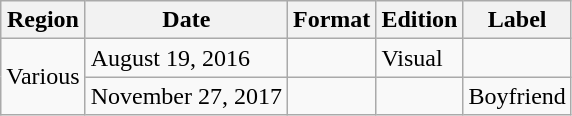<table class="wikitable plainrowheaders">
<tr>
<th scope="col">Region</th>
<th scope="col">Date</th>
<th scope="col">Format</th>
<th scope="col">Edition</th>
<th scope="col">Label</th>
</tr>
<tr>
<td rowspan="2" style="text-align:center;">Various</td>
<td>August 19, 2016</td>
<td></td>
<td>Visual</td>
<td></td>
</tr>
<tr>
<td>November 27, 2017</td>
<td></td>
<td></td>
<td>Boyfriend</td>
</tr>
</table>
